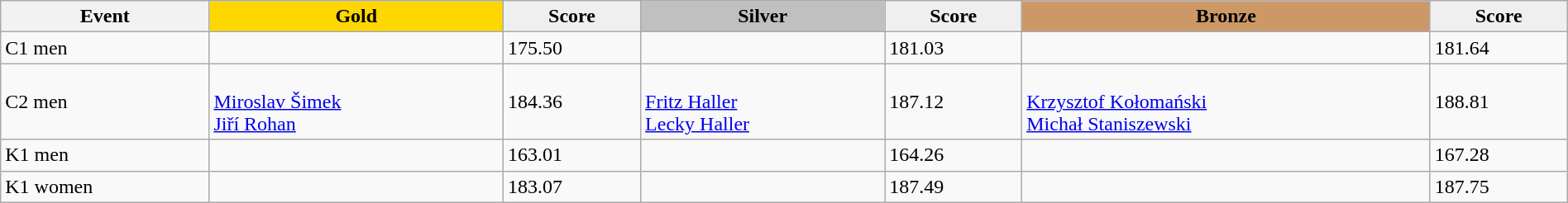<table class="wikitable" width=100%>
<tr>
<th>Event</th>
<td align=center bgcolor="gold"><strong>Gold</strong></td>
<td align=center bgcolor="EFEFEF"><strong>Score</strong></td>
<td align=center bgcolor="silver"><strong>Silver</strong></td>
<td align=center bgcolor="EFEFEF"><strong>Score</strong></td>
<td align=center bgcolor="CC9966"><strong>Bronze</strong></td>
<td align=center bgcolor="EFEFEF"><strong>Score</strong></td>
</tr>
<tr>
<td>C1 men</td>
<td></td>
<td>175.50</td>
<td></td>
<td>181.03</td>
<td></td>
<td>181.64</td>
</tr>
<tr>
<td>C2 men</td>
<td><br><a href='#'>Miroslav Šimek</a><br><a href='#'>Jiří Rohan</a></td>
<td>184.36</td>
<td><br><a href='#'>Fritz Haller</a><br><a href='#'>Lecky Haller</a></td>
<td>187.12</td>
<td><br><a href='#'>Krzysztof Kołomański</a><br><a href='#'>Michał Staniszewski</a></td>
<td>188.81</td>
</tr>
<tr>
<td>K1 men</td>
<td></td>
<td>163.01</td>
<td></td>
<td>164.26</td>
<td></td>
<td>167.28</td>
</tr>
<tr>
<td>K1 women</td>
<td></td>
<td>183.07</td>
<td></td>
<td>187.49</td>
<td></td>
<td>187.75</td>
</tr>
</table>
